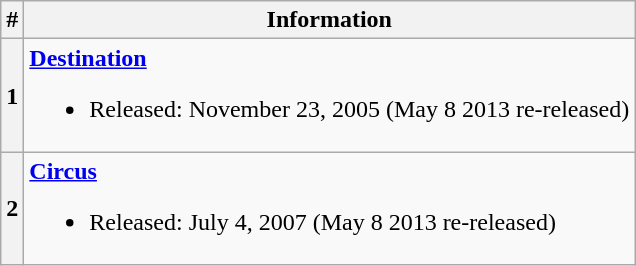<table class="wikitable">
<tr>
<th>#</th>
<th>Information</th>
</tr>
<tr>
<th>1</th>
<td><strong><a href='#'>Destination</a></strong><br><ul><li>Released: November 23, 2005 (May 8 2013 re-released)</li></ul></td>
</tr>
<tr>
<th>2</th>
<td><strong><a href='#'>Circus</a></strong><br><ul><li>Released: July 4, 2007 (May 8 2013 re-released)</li></ul></td>
</tr>
</table>
